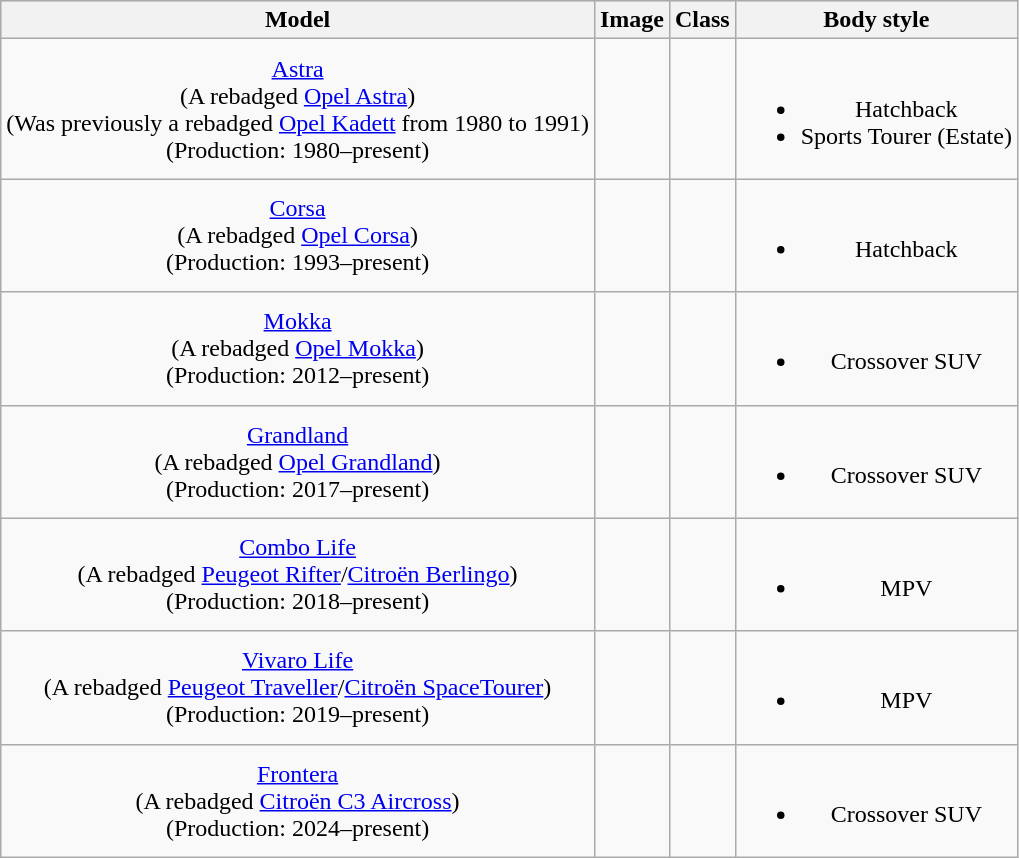<table class="wikitable"  style="text-align:center; font-size:; width:;">
<tr style="background:#dcdcdc; text-align:center; vertical-align:middle;">
<th>Model</th>
<th>Image</th>
<th>Class</th>
<th>Body style</th>
</tr>
<tr>
<td><a href='#'>Astra</a><br>(A rebadged <a href='#'>Opel Astra</a>)<br>(Was previously a rebadged <a href='#'>Opel Kadett</a> from 1980 to 1991)<br>(Production: 1980–present)</td>
<td></td>
<td></td>
<td><br><ul><li>Hatchback</li><li>Sports Tourer (Estate)</li></ul></td>
</tr>
<tr>
<td><a href='#'>Corsa</a><br>(A rebadged <a href='#'>Opel Corsa</a>)<br>(Production: 1993–present)</td>
<td></td>
<td></td>
<td><br><ul><li>Hatchback</li></ul></td>
</tr>
<tr>
<td><a href='#'>Mokka</a><br>(A rebadged <a href='#'>Opel Mokka</a>)<br>(Production: 2012–present)</td>
<td></td>
<td></td>
<td><br><ul><li>Crossover SUV</li></ul></td>
</tr>
<tr>
<td><a href='#'>Grandland</a><br>(A rebadged <a href='#'>Opel Grandland</a>)<br>(Production: 2017–present)</td>
<td></td>
<td></td>
<td><br><ul><li>Crossover SUV</li></ul></td>
</tr>
<tr>
<td><a href='#'>Combo Life</a><br>(A rebadged <a href='#'>Peugeot Rifter</a>/<a href='#'>Citroën Berlingo</a>)<br>(Production: 2018–present)</td>
<td></td>
<td></td>
<td><br><ul><li>MPV</li></ul></td>
</tr>
<tr>
<td><a href='#'>Vivaro Life</a><br>(A rebadged <a href='#'>Peugeot Traveller</a>/<a href='#'>Citroën SpaceTourer</a>)<br>(Production: 2019–present)</td>
<td></td>
<td></td>
<td><br><ul><li>MPV</li></ul></td>
</tr>
<tr>
<td><a href='#'>Frontera</a><br>(A rebadged <a href='#'>Citroën C3 Aircross</a>)<br>(Production: 2024–present)</td>
<td></td>
<td></td>
<td><br><ul><li>Crossover SUV</li></ul></td>
</tr>
</table>
